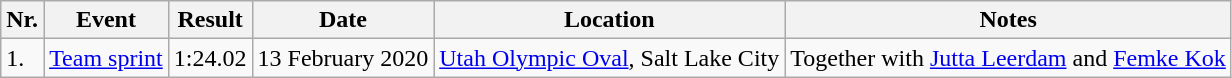<table class="wikitable vatop">
<tr>
<th>Nr.</th>
<th>Event</th>
<th>Result</th>
<th>Date</th>
<th>Location</th>
<th>Notes</th>
</tr>
<tr>
<td>1.</td>
<td><a href='#'>Team sprint</a></td>
<td align=right>1:24.02</td>
<td>13 February 2020</td>
<td><a href='#'>Utah Olympic Oval</a>, Salt Lake City</td>
<td>Together with <a href='#'>Jutta Leerdam</a> and <a href='#'>Femke Kok</a></td>
</tr>
</table>
